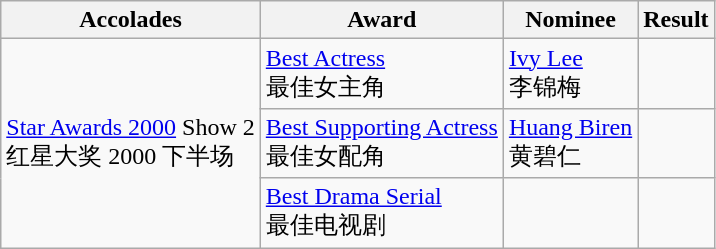<table class="wikitable">
<tr>
<th>Accolades</th>
<th>Award</th>
<th>Nominee</th>
<th>Result</th>
</tr>
<tr>
<td rowspan="3"><a href='#'>Star Awards 2000</a> Show 2 <br> 红星大奖 2000 下半场</td>
<td><a href='#'>Best Actress</a> <br> 最佳女主角</td>
<td><a href='#'>Ivy Lee</a> <br> 李锦梅</td>
<td></td>
</tr>
<tr>
<td><a href='#'>Best Supporting Actress</a> <br> 最佳女配角</td>
<td><a href='#'>Huang Biren</a> <br> 黄碧仁</td>
<td></td>
</tr>
<tr>
<td><a href='#'>Best Drama Serial</a> <br> 最佳电视剧</td>
<td></td>
<td></td>
</tr>
</table>
